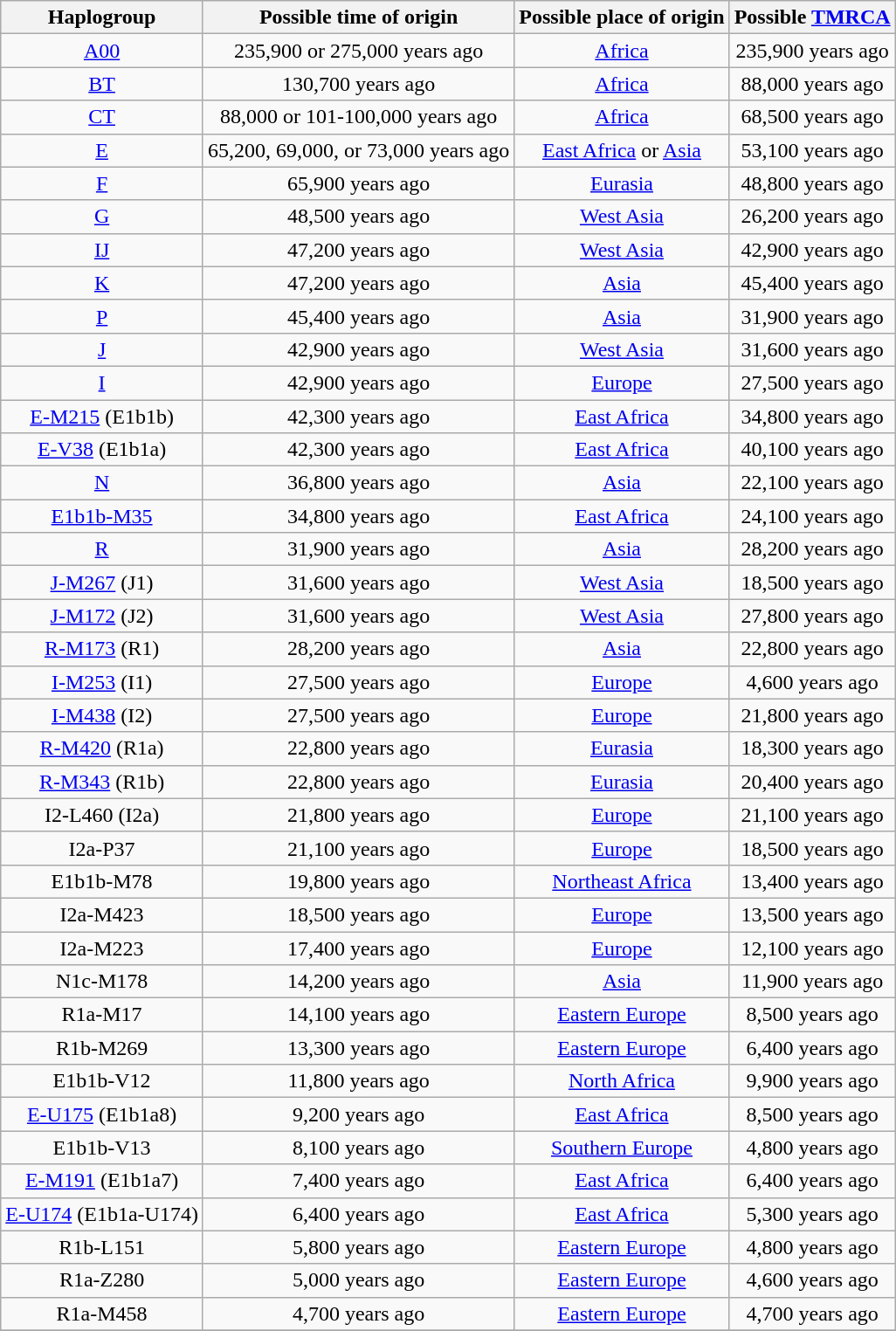<table class="wikitable sortable" style="text-align:center;">
<tr>
<th>Haplogroup</th>
<th>Possible time of origin</th>
<th>Possible place of origin</th>
<th>Possible <a href='#'>TMRCA</a></th>
</tr>
<tr>
<td><a href='#'>A00</a></td>
<td>235,900 or 275,000 years ago</td>
<td><a href='#'>Africa</a></td>
<td>235,900 years ago</td>
</tr>
<tr>
<td><a href='#'>BT</a></td>
<td>130,700 years ago</td>
<td><a href='#'>Africa</a></td>
<td>88,000 years ago</td>
</tr>
<tr>
<td><a href='#'>CT</a></td>
<td>88,000 or 101-100,000 years ago</td>
<td><a href='#'>Africa</a></td>
<td>68,500 years ago</td>
</tr>
<tr>
<td><a href='#'>E</a></td>
<td>65,200, 69,000, or 73,000 years ago</td>
<td><a href='#'>East Africa</a> or <a href='#'>Asia</a></td>
<td>53,100 years ago</td>
</tr>
<tr>
<td><a href='#'>F</a></td>
<td>65,900 years ago</td>
<td><a href='#'>Eurasia</a></td>
<td>48,800 years ago</td>
</tr>
<tr>
<td><a href='#'>G</a></td>
<td>48,500 years ago</td>
<td><a href='#'>West Asia</a></td>
<td>26,200 years ago</td>
</tr>
<tr>
<td><a href='#'>IJ</a></td>
<td>47,200 years ago</td>
<td><a href='#'>West Asia</a></td>
<td>42,900 years ago</td>
</tr>
<tr>
<td><a href='#'>K</a></td>
<td>47,200 years ago</td>
<td><a href='#'>Asia</a></td>
<td>45,400 years ago</td>
</tr>
<tr>
<td><a href='#'>P</a></td>
<td>45,400 years ago</td>
<td><a href='#'>Asia</a></td>
<td>31,900 years ago</td>
</tr>
<tr>
<td><a href='#'>J</a></td>
<td>42,900 years ago</td>
<td><a href='#'>West Asia</a></td>
<td>31,600 years ago</td>
</tr>
<tr>
<td><a href='#'>I</a></td>
<td>42,900 years ago</td>
<td><a href='#'>Europe</a></td>
<td>27,500 years ago</td>
</tr>
<tr>
<td><a href='#'>E-M215</a> (E1b1b)</td>
<td>42,300 years ago</td>
<td><a href='#'>East Africa</a></td>
<td>34,800 years ago</td>
</tr>
<tr>
<td><a href='#'>E-V38</a> (E1b1a)</td>
<td>42,300 years ago</td>
<td><a href='#'>East Africa</a></td>
<td>40,100 years ago</td>
</tr>
<tr>
<td><a href='#'>N</a></td>
<td>36,800 years ago</td>
<td><a href='#'>Asia</a></td>
<td>22,100 years ago</td>
</tr>
<tr>
<td><a href='#'>E1b1b-M35</a></td>
<td>34,800 years ago</td>
<td><a href='#'>East Africa</a></td>
<td>24,100 years ago</td>
</tr>
<tr>
<td><a href='#'>R</a></td>
<td>31,900 years ago</td>
<td><a href='#'>Asia</a></td>
<td>28,200 years ago</td>
</tr>
<tr>
<td><a href='#'>J-M267</a> (J1)</td>
<td>31,600 years ago</td>
<td><a href='#'>West Asia</a></td>
<td>18,500 years ago</td>
</tr>
<tr>
<td><a href='#'>J-M172</a> (J2)</td>
<td>31,600 years ago</td>
<td><a href='#'>West Asia</a></td>
<td>27,800 years ago</td>
</tr>
<tr>
<td><a href='#'>R-M173</a> (R1)</td>
<td>28,200 years ago</td>
<td><a href='#'>Asia</a></td>
<td>22,800 years ago</td>
</tr>
<tr>
<td><a href='#'>I-M253</a> (I1)</td>
<td>27,500 years ago</td>
<td><a href='#'>Europe</a></td>
<td>4,600 years ago</td>
</tr>
<tr>
<td><a href='#'>I-M438</a> (I2)</td>
<td>27,500 years ago</td>
<td><a href='#'>Europe</a></td>
<td>21,800 years ago</td>
</tr>
<tr>
<td><a href='#'>R-M420</a> (R1a)</td>
<td>22,800 years ago</td>
<td><a href='#'>Eurasia</a></td>
<td>18,300 years ago</td>
</tr>
<tr>
<td><a href='#'>R-M343</a> (R1b)</td>
<td>22,800 years ago</td>
<td><a href='#'>Eurasia</a></td>
<td>20,400 years ago</td>
</tr>
<tr>
<td>I2-L460 (I2a)</td>
<td>21,800 years ago</td>
<td><a href='#'>Europe</a></td>
<td>21,100 years ago</td>
</tr>
<tr>
<td>I2a-P37</td>
<td>21,100 years ago</td>
<td><a href='#'>Europe</a></td>
<td>18,500 years ago</td>
</tr>
<tr>
<td>E1b1b-M78</td>
<td>19,800 years ago</td>
<td><a href='#'>Northeast Africa</a></td>
<td>13,400 years ago</td>
</tr>
<tr>
<td>I2a-M423</td>
<td>18,500 years ago</td>
<td><a href='#'>Europe</a></td>
<td>13,500 years ago</td>
</tr>
<tr>
<td>I2a-M223</td>
<td>17,400 years ago</td>
<td><a href='#'>Europe</a></td>
<td>12,100 years ago</td>
</tr>
<tr>
<td>N1c-M178</td>
<td>14,200 years ago</td>
<td><a href='#'>Asia</a></td>
<td>11,900 years ago</td>
</tr>
<tr>
<td>R1a-M17</td>
<td>14,100 years ago</td>
<td><a href='#'>Eastern Europe</a></td>
<td>8,500 years ago</td>
</tr>
<tr>
<td>R1b-M269</td>
<td>13,300 years ago</td>
<td><a href='#'>Eastern Europe</a></td>
<td>6,400 years ago</td>
</tr>
<tr>
<td>E1b1b-V12</td>
<td>11,800 years ago</td>
<td><a href='#'>North Africa</a></td>
<td>9,900 years ago</td>
</tr>
<tr>
<td><a href='#'>E-U175</a> (E1b1a8)</td>
<td>9,200 years ago</td>
<td><a href='#'>East Africa</a></td>
<td>8,500 years ago</td>
</tr>
<tr>
<td>E1b1b-V13</td>
<td>8,100 years ago</td>
<td><a href='#'>Southern Europe</a></td>
<td>4,800 years ago</td>
</tr>
<tr>
<td><a href='#'>E-M191</a> (E1b1a7)</td>
<td>7,400 years ago</td>
<td><a href='#'>East Africa</a></td>
<td>6,400 years ago</td>
</tr>
<tr>
<td><a href='#'>E-U174</a> (E1b1a-U174)</td>
<td>6,400 years ago</td>
<td><a href='#'>East Africa</a></td>
<td>5,300 years ago</td>
</tr>
<tr>
<td>R1b-L151</td>
<td>5,800 years ago</td>
<td><a href='#'>Eastern Europe</a></td>
<td>4,800 years ago</td>
</tr>
<tr>
<td>R1a-Z280</td>
<td>5,000 years ago</td>
<td><a href='#'>Eastern Europe</a></td>
<td>4,600 years ago</td>
</tr>
<tr>
<td>R1a-M458</td>
<td>4,700 years ago</td>
<td><a href='#'>Eastern Europe</a></td>
<td>4,700 years ago</td>
</tr>
<tr>
</tr>
</table>
